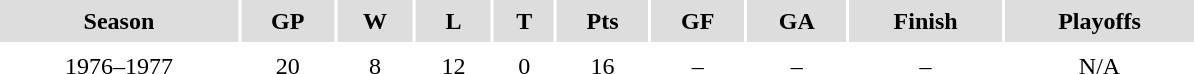<table cellpadding=5 width=800>
<tr bgcolor="#dddddd">
<th>Season</th>
<th>GP</th>
<th>W</th>
<th>L</th>
<th>T</th>
<th>Pts</th>
<th>GF</th>
<th>GA</th>
<th>Finish</th>
<th>Playoffs</th>
</tr>
<tr align=center>
<td>1976–1977</td>
<td>20</td>
<td>8</td>
<td>12</td>
<td>0</td>
<td>16</td>
<td>–</td>
<td>–</td>
<td>–</td>
<td>N/A</td>
</tr>
</table>
